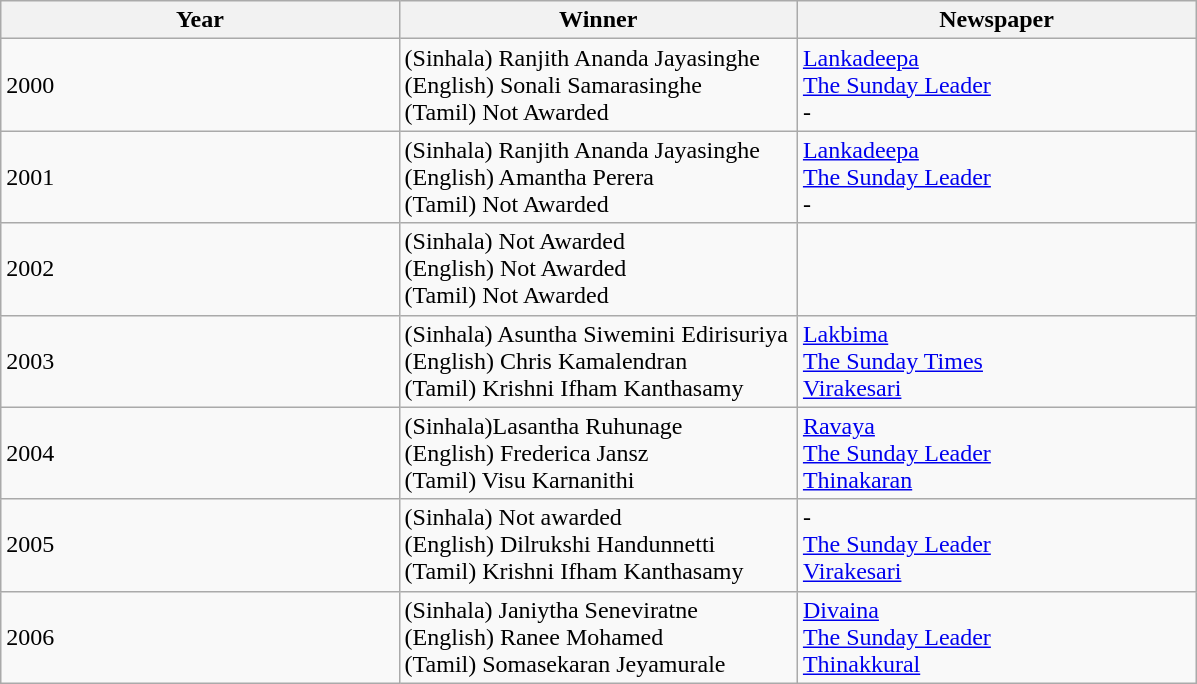<table class="wikitable sortable mw-collapsible mw-collapsed">
<tr>
<th width="33%">Year</th>
<th width="33%">Winner</th>
<th width="33%">Newspaper</th>
</tr>
<tr>
<td>2000</td>
<td>(Sinhala) Ranjith Ananda Jayasinghe<br>(English) Sonali Samarasinghe<br>(Tamil) Not Awarded</td>
<td><a href='#'>Lankadeepa</a><br><a href='#'>The Sunday Leader</a><br>-</td>
</tr>
<tr>
<td>2001</td>
<td>(Sinhala) Ranjith Ananda Jayasinghe<br>(English) Amantha Perera<br>(Tamil) Not Awarded</td>
<td><a href='#'>Lankadeepa</a><br><a href='#'>The Sunday Leader</a><br>-</td>
</tr>
<tr>
<td>2002</td>
<td>(Sinhala) Not Awarded<br>(English) Not Awarded<br>(Tamil) Not Awarded</td>
<td></td>
</tr>
<tr>
<td>2003</td>
<td>(Sinhala) Asuntha Siwemini Edirisuriya<br>(English) Chris Kamalendran<br>(Tamil) Krishni Ifham Kanthasamy</td>
<td><a href='#'>Lakbima</a><br><a href='#'>The Sunday Times</a><br><a href='#'>Virakesari</a></td>
</tr>
<tr>
<td>2004</td>
<td>(Sinhala)Lasantha Ruhunage<br>(English) Frederica Jansz<br>(Tamil) Visu Karnanithi</td>
<td><a href='#'>Ravaya</a><br><a href='#'>The Sunday Leader</a><br><a href='#'>Thinakaran</a></td>
</tr>
<tr>
<td>2005</td>
<td>(Sinhala) Not awarded<br>(English) Dilrukshi Handunnetti<br>(Tamil) Krishni Ifham Kanthasamy</td>
<td>-<br><a href='#'>The Sunday Leader</a><br><a href='#'>Virakesari</a></td>
</tr>
<tr>
<td>2006</td>
<td>(Sinhala) Janiytha Seneviratne<br>(English) Ranee Mohamed<br>(Tamil) Somasekaran Jeyamurale</td>
<td><a href='#'>Divaina</a><br><a href='#'>The Sunday Leader</a><br><a href='#'>Thinakkural</a></td>
</tr>
</table>
